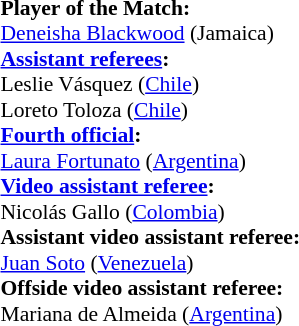<table style="width:100%; font-size:90%;">
<tr>
<td><br><strong>Player of the Match:</strong>
<br><a href='#'>Deneisha Blackwood</a> (Jamaica)<br><strong><a href='#'>Assistant referees</a>:</strong>
<br>Leslie Vásquez (<a href='#'>Chile</a>)
<br>Loreto Toloza (<a href='#'>Chile</a>)
<br><strong><a href='#'>Fourth official</a>:</strong>
<br><a href='#'>Laura Fortunato</a> (<a href='#'>Argentina</a>)
<br><strong><a href='#'>Video assistant referee</a>:</strong>
<br>Nicolás Gallo (<a href='#'>Colombia</a>)
<br><strong>Assistant video assistant referee:</strong>
<br><a href='#'>Juan Soto</a> (<a href='#'>Venezuela</a>)
<br><strong>Offside video assistant referee:</strong>
<br>Mariana de Almeida (<a href='#'>Argentina</a>)</td>
</tr>
</table>
